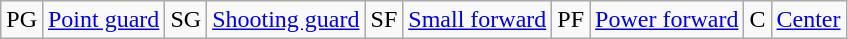<table class="wikitable">
<tr>
<td>PG</td>
<td><a href='#'>Point guard</a></td>
<td>SG</td>
<td><a href='#'>Shooting guard</a></td>
<td>SF</td>
<td><a href='#'>Small forward</a></td>
<td>PF</td>
<td><a href='#'>Power forward</a></td>
<td>C</td>
<td><a href='#'>Center</a></td>
</tr>
</table>
